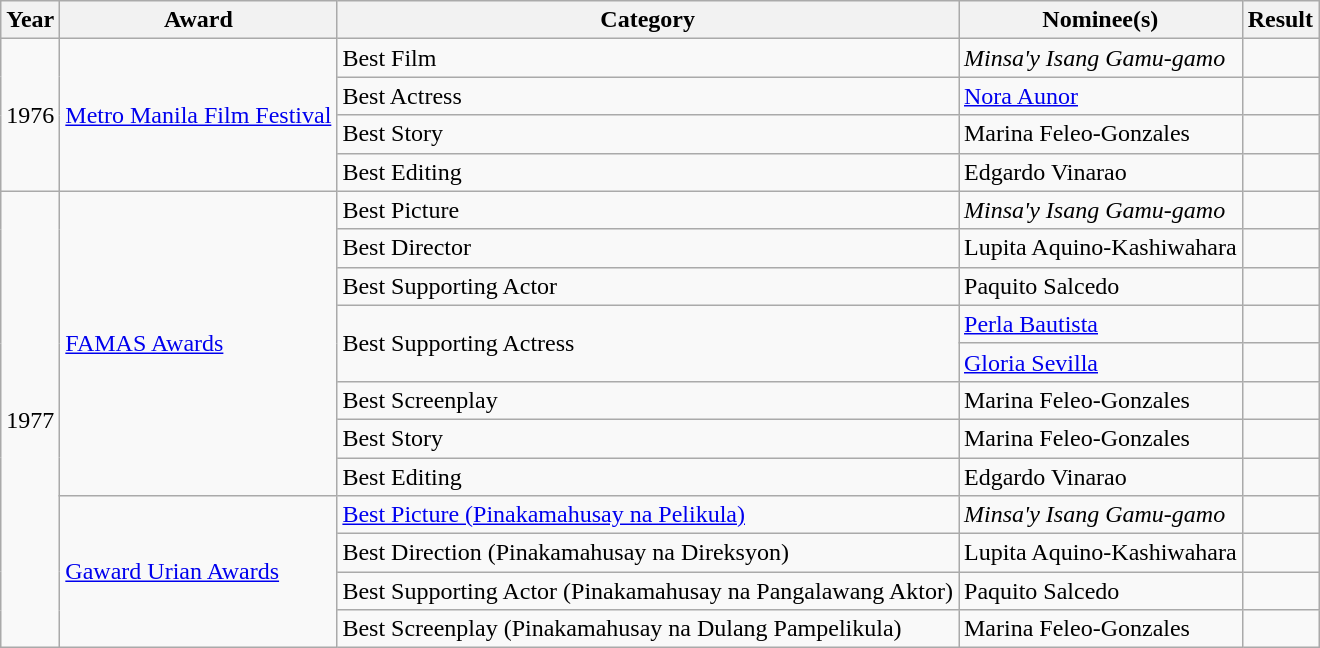<table class="wikitable">
<tr>
<th>Year</th>
<th>Award</th>
<th>Category</th>
<th>Nominee(s)</th>
<th>Result</th>
</tr>
<tr>
<td rowspan="4">1976</td>
<td rowspan="4"><a href='#'>Metro Manila Film Festival</a></td>
<td>Best Film</td>
<td><em>Minsa'y Isang Gamu-gamo</em></td>
<td></td>
</tr>
<tr>
<td>Best Actress</td>
<td><a href='#'>Nora Aunor</a></td>
<td></td>
</tr>
<tr>
<td>Best Story</td>
<td>Marina Feleo-Gonzales</td>
<td></td>
</tr>
<tr>
<td>Best Editing</td>
<td>Edgardo Vinarao</td>
<td></td>
</tr>
<tr>
<td rowspan="12">1977</td>
<td rowspan="8"><a href='#'>FAMAS Awards</a></td>
<td>Best Picture</td>
<td><em>Minsa'y Isang Gamu-gamo</em></td>
<td></td>
</tr>
<tr>
<td>Best Director</td>
<td>Lupita Aquino-Kashiwahara</td>
<td></td>
</tr>
<tr>
<td>Best Supporting Actor</td>
<td>Paquito Salcedo</td>
<td></td>
</tr>
<tr>
<td rowspan="2">Best Supporting Actress</td>
<td><a href='#'>Perla Bautista</a></td>
<td></td>
</tr>
<tr>
<td><a href='#'>Gloria Sevilla</a></td>
<td></td>
</tr>
<tr>
<td>Best Screenplay</td>
<td>Marina Feleo-Gonzales</td>
<td></td>
</tr>
<tr>
<td>Best Story</td>
<td>Marina Feleo-Gonzales</td>
<td></td>
</tr>
<tr>
<td>Best Editing</td>
<td>Edgardo Vinarao</td>
<td></td>
</tr>
<tr>
<td rowspan="4"><a href='#'>Gaward Urian Awards</a></td>
<td><a href='#'>Best Picture (Pinakamahusay na Pelikula)</a></td>
<td><em>Minsa'y Isang Gamu-gamo</em></td>
<td></td>
</tr>
<tr>
<td>Best Direction (Pinakamahusay na Direksyon)</td>
<td>Lupita Aquino-Kashiwahara</td>
<td></td>
</tr>
<tr>
<td>Best Supporting Actor (Pinakamahusay na Pangalawang Aktor)</td>
<td>Paquito Salcedo</td>
<td></td>
</tr>
<tr>
<td>Best Screenplay (Pinakamahusay na Dulang Pampelikula)</td>
<td>Marina Feleo-Gonzales</td>
<td></td>
</tr>
</table>
